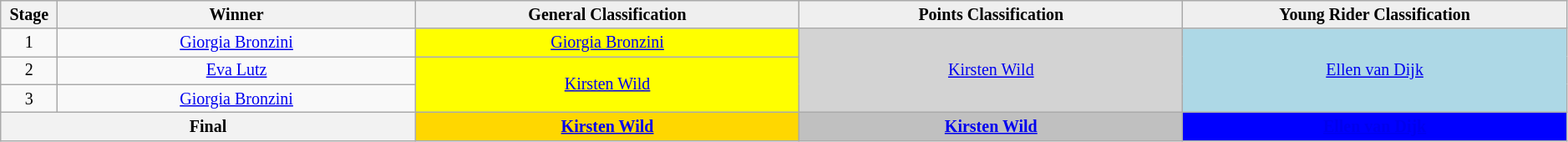<table class="wikitable" style="text-align: center; font-size:smaller;">
<tr style="background-color: #efefef;">
<th width="1%">Stage</th>
<th width="14%">Winner</th>
<th style="background:#EFEFEF;" width="15%">General Classification<br></th>
<th style="background:#EFEFEF;" width="15%">Points Classification<br></th>
<th style="background:#EFEFEF"  width="15%">Young Rider Classification<br></th>
</tr>
<tr>
<td>1</td>
<td><a href='#'>Giorgia Bronzini</a></td>
<td style="background:yellow;" rowspan="1"><a href='#'>Giorgia Bronzini</a></td>
<td style="background:lightgrey;" rowspan="3"><a href='#'>Kirsten Wild</a></td>
<td style="background:lightblue;" rowspan="3"><a href='#'>Ellen van Dijk</a></td>
</tr>
<tr>
<td>2</td>
<td><a href='#'>Eva Lutz</a></td>
<td style="background:yellow;" rowspan="2"><a href='#'>Kirsten Wild</a></td>
</tr>
<tr>
<td>3</td>
<td><a href='#'>Giorgia Bronzini</a></td>
</tr>
<tr>
<th colspan=2><strong>Final</strong></th>
<th style="background:gold;"><a href='#'>Kirsten Wild</a></th>
<th style="background:silver;"><a href='#'>Kirsten Wild</a></th>
<th style="background:blue;"><a href='#'>Ellen van Dijk</a></th>
</tr>
</table>
